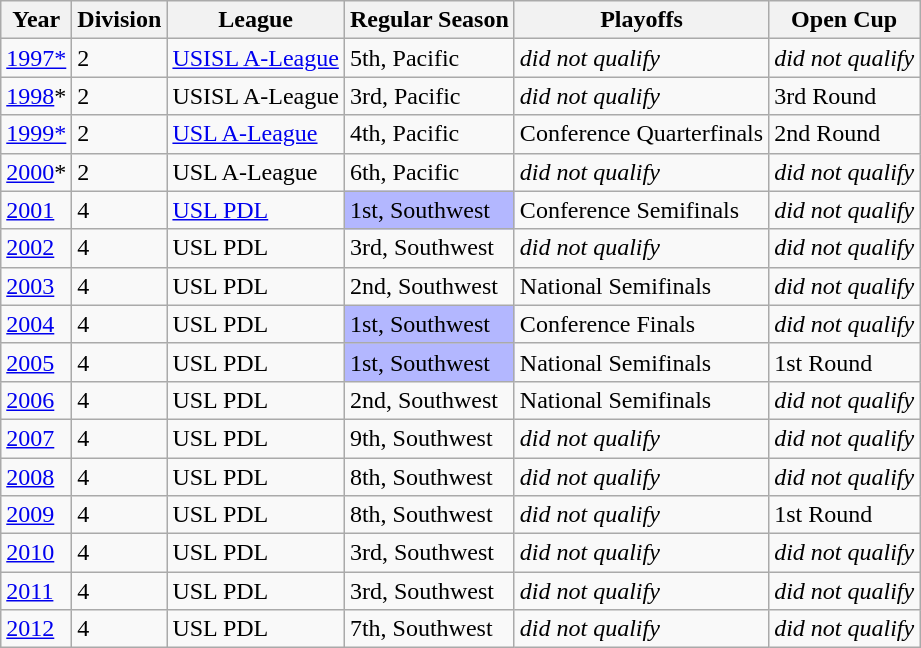<table class="wikitable">
<tr>
<th>Year</th>
<th>Division</th>
<th>League</th>
<th>Regular Season</th>
<th>Playoffs</th>
<th>Open Cup</th>
</tr>
<tr>
<td><a href='#'>1997*</a></td>
<td>2</td>
<td><a href='#'>USISL A-League</a></td>
<td>5th, Pacific</td>
<td><em>did not qualify</em></td>
<td><em>did not qualify</em></td>
</tr>
<tr>
<td><a href='#'>1998</a>*</td>
<td>2</td>
<td>USISL A-League</td>
<td>3rd, Pacific</td>
<td><em>did not qualify</em></td>
<td>3rd Round</td>
</tr>
<tr>
<td><a href='#'>1999*</a></td>
<td>2</td>
<td><a href='#'>USL A-League</a></td>
<td>4th, Pacific</td>
<td>Conference Quarterfinals</td>
<td>2nd Round</td>
</tr>
<tr>
<td><a href='#'>2000</a>*</td>
<td>2</td>
<td>USL A-League</td>
<td>6th, Pacific</td>
<td><em>did not qualify</em></td>
<td><em>did not qualify</em></td>
</tr>
<tr>
<td><a href='#'>2001</a></td>
<td>4</td>
<td><a href='#'>USL PDL</a></td>
<td bgcolor="B3B7FF">1st, Southwest</td>
<td>Conference Semifinals</td>
<td><em>did not qualify</em></td>
</tr>
<tr>
<td><a href='#'>2002</a></td>
<td>4</td>
<td>USL PDL</td>
<td>3rd, Southwest</td>
<td><em>did not qualify</em></td>
<td><em>did not qualify</em></td>
</tr>
<tr>
<td><a href='#'>2003</a></td>
<td>4</td>
<td>USL PDL</td>
<td>2nd, Southwest</td>
<td>National Semifinals</td>
<td><em>did not qualify</em></td>
</tr>
<tr>
<td><a href='#'>2004</a></td>
<td>4</td>
<td>USL PDL</td>
<td bgcolor="B3B7FF">1st, Southwest</td>
<td>Conference Finals</td>
<td><em>did not qualify</em></td>
</tr>
<tr>
<td><a href='#'>2005</a></td>
<td>4</td>
<td>USL PDL</td>
<td bgcolor="B3B7FF">1st, Southwest</td>
<td>National Semifinals</td>
<td>1st Round</td>
</tr>
<tr>
<td><a href='#'>2006</a></td>
<td>4</td>
<td>USL PDL</td>
<td>2nd, Southwest</td>
<td>National Semifinals</td>
<td><em>did not qualify</em></td>
</tr>
<tr>
<td><a href='#'>2007</a></td>
<td>4</td>
<td>USL PDL</td>
<td>9th, Southwest</td>
<td><em>did not qualify</em></td>
<td><em>did not qualify</em></td>
</tr>
<tr>
<td><a href='#'>2008</a></td>
<td>4</td>
<td>USL PDL</td>
<td>8th, Southwest</td>
<td><em>did not qualify</em></td>
<td><em>did not qualify</em></td>
</tr>
<tr>
<td><a href='#'>2009</a></td>
<td>4</td>
<td>USL PDL</td>
<td>8th, Southwest</td>
<td><em>did not qualify</em></td>
<td>1st Round</td>
</tr>
<tr>
<td><a href='#'>2010</a></td>
<td>4</td>
<td>USL PDL</td>
<td>3rd, Southwest</td>
<td><em>did not qualify</em></td>
<td><em>did not qualify</em></td>
</tr>
<tr>
<td><a href='#'>2011</a></td>
<td>4</td>
<td>USL PDL</td>
<td>3rd, Southwest</td>
<td><em>did not qualify</em></td>
<td><em>did not qualify</em></td>
</tr>
<tr>
<td><a href='#'>2012</a></td>
<td>4</td>
<td>USL PDL</td>
<td>7th, Southwest</td>
<td><em>did not qualify</em></td>
<td><em>did not qualify</em></td>
</tr>
</table>
